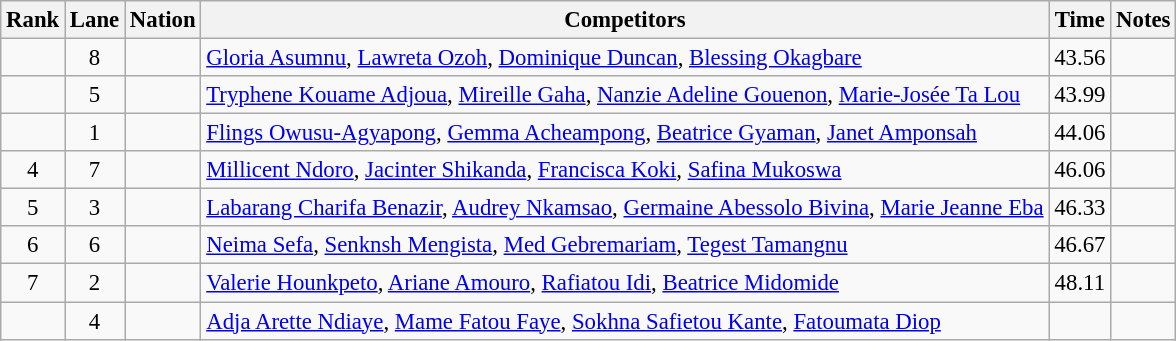<table class="wikitable sortable" style="text-align:center;font-size:95%">
<tr>
<th>Rank</th>
<th>Lane</th>
<th>Nation</th>
<th>Competitors</th>
<th>Time</th>
<th>Notes</th>
</tr>
<tr>
<td></td>
<td>8</td>
<td align=left></td>
<td align=left><a href='#'>Gloria Asumnu</a>, <a href='#'>Lawreta Ozoh</a>, <a href='#'>Dominique Duncan</a>, <a href='#'>Blessing Okagbare</a></td>
<td>43.56</td>
<td></td>
</tr>
<tr>
<td></td>
<td>5</td>
<td align=left></td>
<td align=left><a href='#'>Tryphene Kouame Adjoua</a>, <a href='#'>Mireille Gaha</a>, <a href='#'>Nanzie Adeline Gouenon</a>, <a href='#'>Marie-Josée Ta Lou</a></td>
<td>43.99</td>
<td></td>
</tr>
<tr>
<td></td>
<td>1</td>
<td align=left></td>
<td align=left><a href='#'>Flings Owusu-Agyapong</a>, <a href='#'>Gemma Acheampong</a>, <a href='#'>Beatrice Gyaman</a>, <a href='#'>Janet Amponsah</a></td>
<td>44.06</td>
<td></td>
</tr>
<tr>
<td>4</td>
<td>7</td>
<td align=left></td>
<td align=left><a href='#'>Millicent Ndoro</a>, <a href='#'>Jacinter Shikanda</a>, <a href='#'>Francisca Koki</a>, <a href='#'>Safina Mukoswa</a></td>
<td>46.06</td>
<td></td>
</tr>
<tr>
<td>5</td>
<td>3</td>
<td align=left></td>
<td align=left><a href='#'>Labarang Charifa Benazir</a>, <a href='#'>Audrey Nkamsao</a>, <a href='#'>Germaine Abessolo Bivina</a>, <a href='#'>Marie Jeanne Eba</a></td>
<td>46.33</td>
<td></td>
</tr>
<tr>
<td>6</td>
<td>6</td>
<td align=left></td>
<td align=left><a href='#'>Neima Sefa</a>, <a href='#'>Senknsh Mengista</a>, <a href='#'>Med Gebremariam</a>, <a href='#'>Tegest Tamangnu</a></td>
<td>46.67</td>
<td></td>
</tr>
<tr>
<td>7</td>
<td>2</td>
<td align=left></td>
<td align=left><a href='#'>Valerie Hounkpeto</a>, <a href='#'>Ariane Amouro</a>, <a href='#'>Rafiatou Idi</a>, <a href='#'>Beatrice Midomide</a></td>
<td>48.11</td>
<td></td>
</tr>
<tr>
<td></td>
<td>4</td>
<td align=left></td>
<td align=left><a href='#'>Adja Arette Ndiaye</a>, <a href='#'>Mame Fatou Faye</a>, <a href='#'>Sokhna Safietou Kante</a>, <a href='#'>Fatoumata Diop</a></td>
<td></td>
<td></td>
</tr>
</table>
